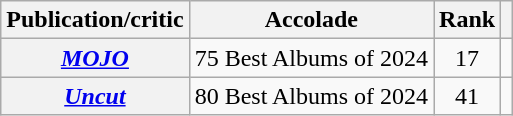<table class="wikitable sortable plainrowheaders">
<tr>
<th scope="col">Publication/critic</th>
<th scope="col">Accolade</th>
<th scope="col">Rank</th>
<th scope="col" class="unsortable"></th>
</tr>
<tr>
<th scope="row"><em><a href='#'>MOJO</a></em></th>
<td>75 Best Albums of 2024</td>
<td style="text-align: center;">17</td>
<td style="text-align: center;"></td>
</tr>
<tr>
<th scope="row"><em><a href='#'>Uncut</a></em></th>
<td>80 Best Albums of 2024</td>
<td style="text-align: center;">41</td>
<td style="text-align: center;"></td>
</tr>
</table>
